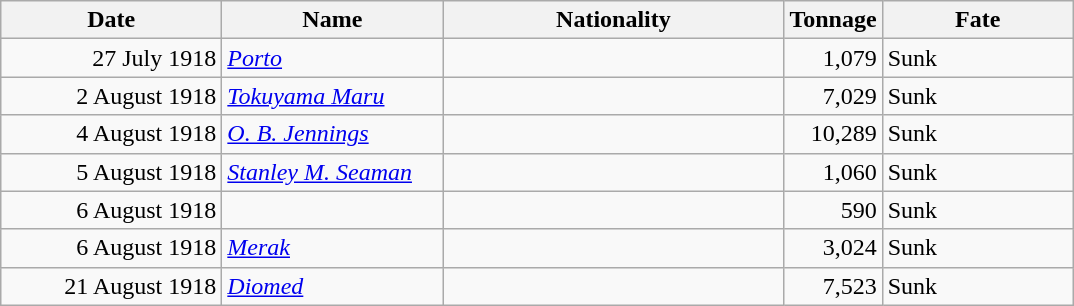<table class="wikitable sortable">
<tr>
<th width="140px">Date</th>
<th width="140px">Name</th>
<th width="220px">Nationality</th>
<th width="25px">Tonnage</th>
<th width="120px">Fate</th>
</tr>
<tr>
<td align="right">27 July 1918</td>
<td align="left"><a href='#'><em>Porto</em></a></td>
<td align="left"></td>
<td align="right">1,079</td>
<td align="left">Sunk</td>
</tr>
<tr>
<td align="right">2 August 1918</td>
<td align="left"><a href='#'><em>Tokuyama Maru</em></a></td>
<td align="left"></td>
<td align="right">7,029</td>
<td align="left">Sunk</td>
</tr>
<tr>
<td align="right">4 August 1918</td>
<td align="left"><a href='#'><em>O. B. Jennings</em></a></td>
<td align="left"></td>
<td align="right">10,289</td>
<td align="left">Sunk</td>
</tr>
<tr>
<td align="right">5 August 1918</td>
<td align="left"><a href='#'><em>Stanley M. Seaman</em></a></td>
<td align="left"></td>
<td align="right">1,060</td>
<td align="left">Sunk</td>
</tr>
<tr>
<td align="right">6 August 1918</td>
<td align="left"></td>
<td align="left"></td>
<td align="right">590</td>
<td align="left">Sunk</td>
</tr>
<tr>
<td align="right">6 August 1918</td>
<td align="left"><a href='#'><em>Merak</em></a></td>
<td align="left"></td>
<td align="right">3,024</td>
<td align="left">Sunk</td>
</tr>
<tr>
<td align="right">21 August 1918</td>
<td align="left"><a href='#'><em>Diomed</em></a></td>
<td align="left"></td>
<td align="right">7,523</td>
<td align="left">Sunk</td>
</tr>
</table>
